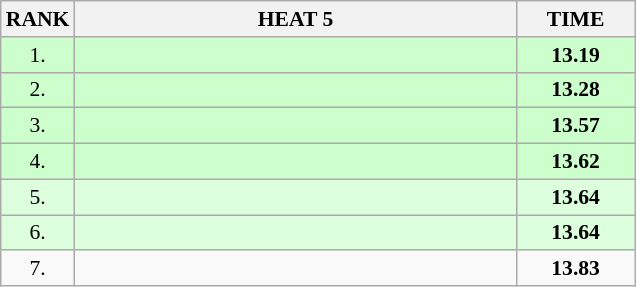<table class="wikitable" style="border-collapse: collapse; font-size: 90%;">
<tr>
<th>RANK</th>
<th style="width: 20em">HEAT 5</th>
<th style="width: 5em">TIME</th>
</tr>
<tr style="background:#ccffcc;">
<td align="center">1.</td>
<td></td>
<td align="center"><strong>13.19</strong></td>
</tr>
<tr style="background:#ccffcc;">
<td align="center">2.</td>
<td></td>
<td align="center"><strong>13.28</strong></td>
</tr>
<tr style="background:#ccffcc;">
<td align="center">3.</td>
<td></td>
<td align="center"><strong>13.57</strong></td>
</tr>
<tr style="background:#ccffcc;">
<td align="center">4.</td>
<td></td>
<td align="center"><strong>13.62</strong></td>
</tr>
<tr style="background:#ddffdd;">
<td align="center">5.</td>
<td></td>
<td align="center"><strong>13.64</strong></td>
</tr>
<tr style="background:#ddffdd;">
<td align="center">6.</td>
<td></td>
<td align="center"><strong>13.64</strong></td>
</tr>
<tr>
<td align="center">7.</td>
<td></td>
<td align="center"><strong>13.83</strong></td>
</tr>
</table>
